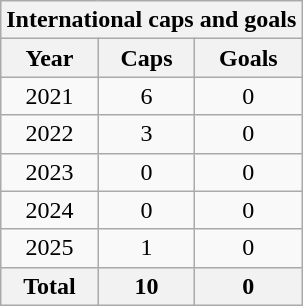<table class="wikitable sortable" style="text-align:center">
<tr>
<th colspan="3">International caps and goals</th>
</tr>
<tr>
<th>Year</th>
<th>Caps</th>
<th>Goals</th>
</tr>
<tr>
<td>2021</td>
<td>6</td>
<td>0</td>
</tr>
<tr>
<td>2022</td>
<td>3</td>
<td>0</td>
</tr>
<tr>
<td>2023</td>
<td>0</td>
<td>0</td>
</tr>
<tr>
<td>2024</td>
<td>0</td>
<td>0</td>
</tr>
<tr>
<td>2025</td>
<td>1</td>
<td>0</td>
</tr>
<tr>
<th>Total</th>
<th>10</th>
<th>0</th>
</tr>
</table>
